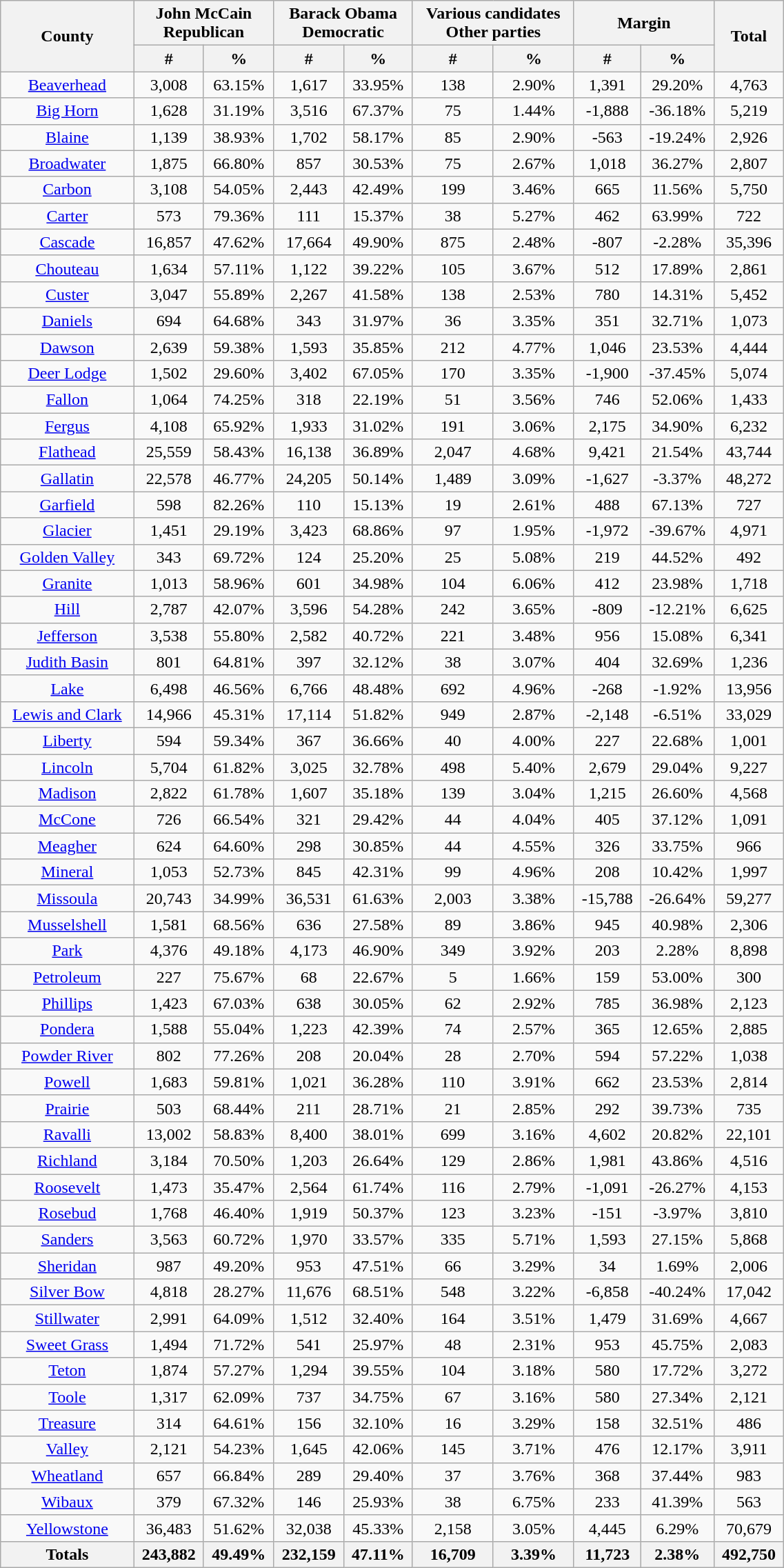<table width="60%" class="wikitable sortable">
<tr>
<th rowspan="2">County</th>
<th colspan="2">John McCain<br>Republican</th>
<th colspan="2">Barack Obama<br>Democratic</th>
<th colspan="2">Various candidates<br>Other parties</th>
<th colspan="2">Margin</th>
<th rowspan="2">Total</th>
</tr>
<tr>
<th style="text-align:center;" data-sort-type="number">#</th>
<th style="text-align:center;" data-sort-type="number">%</th>
<th style="text-align:center;" data-sort-type="number">#</th>
<th style="text-align:center;" data-sort-type="number">%</th>
<th style="text-align:center;" data-sort-type="number">#</th>
<th style="text-align:center;" data-sort-type="number">%</th>
<th style="text-align:center;" data-sort-type="number">#</th>
<th style="text-align:center;" data-sort-type="number">%</th>
</tr>
<tr style="text-align:center;">
<td><a href='#'>Beaverhead</a></td>
<td>3,008</td>
<td>63.15%</td>
<td>1,617</td>
<td>33.95%</td>
<td>138</td>
<td>2.90%</td>
<td>1,391</td>
<td>29.20%</td>
<td>4,763</td>
</tr>
<tr style="text-align:center;">
<td><a href='#'>Big Horn</a></td>
<td>1,628</td>
<td>31.19%</td>
<td>3,516</td>
<td>67.37%</td>
<td>75</td>
<td>1.44%</td>
<td>-1,888</td>
<td>-36.18%</td>
<td>5,219</td>
</tr>
<tr style="text-align:center;">
<td><a href='#'>Blaine</a></td>
<td>1,139</td>
<td>38.93%</td>
<td>1,702</td>
<td>58.17%</td>
<td>85</td>
<td>2.90%</td>
<td>-563</td>
<td>-19.24%</td>
<td>2,926</td>
</tr>
<tr style="text-align:center;">
<td><a href='#'>Broadwater</a></td>
<td>1,875</td>
<td>66.80%</td>
<td>857</td>
<td>30.53%</td>
<td>75</td>
<td>2.67%</td>
<td>1,018</td>
<td>36.27%</td>
<td>2,807</td>
</tr>
<tr style="text-align:center;">
<td><a href='#'>Carbon</a></td>
<td>3,108</td>
<td>54.05%</td>
<td>2,443</td>
<td>42.49%</td>
<td>199</td>
<td>3.46%</td>
<td>665</td>
<td>11.56%</td>
<td>5,750</td>
</tr>
<tr style="text-align:center;">
<td><a href='#'>Carter</a></td>
<td>573</td>
<td>79.36%</td>
<td>111</td>
<td>15.37%</td>
<td>38</td>
<td>5.27%</td>
<td>462</td>
<td>63.99%</td>
<td>722</td>
</tr>
<tr style="text-align:center;">
<td><a href='#'>Cascade</a></td>
<td>16,857</td>
<td>47.62%</td>
<td>17,664</td>
<td>49.90%</td>
<td>875</td>
<td>2.48%</td>
<td>-807</td>
<td>-2.28%</td>
<td>35,396</td>
</tr>
<tr style="text-align:center;">
<td><a href='#'>Chouteau</a></td>
<td>1,634</td>
<td>57.11%</td>
<td>1,122</td>
<td>39.22%</td>
<td>105</td>
<td>3.67%</td>
<td>512</td>
<td>17.89%</td>
<td>2,861</td>
</tr>
<tr style="text-align:center;">
<td><a href='#'>Custer</a></td>
<td>3,047</td>
<td>55.89%</td>
<td>2,267</td>
<td>41.58%</td>
<td>138</td>
<td>2.53%</td>
<td>780</td>
<td>14.31%</td>
<td>5,452</td>
</tr>
<tr style="text-align:center;">
<td><a href='#'>Daniels</a></td>
<td>694</td>
<td>64.68%</td>
<td>343</td>
<td>31.97%</td>
<td>36</td>
<td>3.35%</td>
<td>351</td>
<td>32.71%</td>
<td>1,073</td>
</tr>
<tr style="text-align:center;">
<td><a href='#'>Dawson</a></td>
<td>2,639</td>
<td>59.38%</td>
<td>1,593</td>
<td>35.85%</td>
<td>212</td>
<td>4.77%</td>
<td>1,046</td>
<td>23.53%</td>
<td>4,444</td>
</tr>
<tr style="text-align:center;">
<td><a href='#'>Deer Lodge</a></td>
<td>1,502</td>
<td>29.60%</td>
<td>3,402</td>
<td>67.05%</td>
<td>170</td>
<td>3.35%</td>
<td>-1,900</td>
<td>-37.45%</td>
<td>5,074</td>
</tr>
<tr style="text-align:center;">
<td><a href='#'>Fallon</a></td>
<td>1,064</td>
<td>74.25%</td>
<td>318</td>
<td>22.19%</td>
<td>51</td>
<td>3.56%</td>
<td>746</td>
<td>52.06%</td>
<td>1,433</td>
</tr>
<tr style="text-align:center;">
<td><a href='#'>Fergus</a></td>
<td>4,108</td>
<td>65.92%</td>
<td>1,933</td>
<td>31.02%</td>
<td>191</td>
<td>3.06%</td>
<td>2,175</td>
<td>34.90%</td>
<td>6,232</td>
</tr>
<tr style="text-align:center;">
<td><a href='#'>Flathead</a></td>
<td>25,559</td>
<td>58.43%</td>
<td>16,138</td>
<td>36.89%</td>
<td>2,047</td>
<td>4.68%</td>
<td>9,421</td>
<td>21.54%</td>
<td>43,744</td>
</tr>
<tr style="text-align:center;">
<td><a href='#'>Gallatin</a></td>
<td>22,578</td>
<td>46.77%</td>
<td>24,205</td>
<td>50.14%</td>
<td>1,489</td>
<td>3.09%</td>
<td>-1,627</td>
<td>-3.37%</td>
<td>48,272</td>
</tr>
<tr style="text-align:center;">
<td><a href='#'>Garfield</a></td>
<td>598</td>
<td>82.26%</td>
<td>110</td>
<td>15.13%</td>
<td>19</td>
<td>2.61%</td>
<td>488</td>
<td>67.13%</td>
<td>727</td>
</tr>
<tr style="text-align:center;">
<td><a href='#'>Glacier</a></td>
<td>1,451</td>
<td>29.19%</td>
<td>3,423</td>
<td>68.86%</td>
<td>97</td>
<td>1.95%</td>
<td>-1,972</td>
<td>-39.67%</td>
<td>4,971</td>
</tr>
<tr style="text-align:center;">
<td><a href='#'>Golden Valley</a></td>
<td>343</td>
<td>69.72%</td>
<td>124</td>
<td>25.20%</td>
<td>25</td>
<td>5.08%</td>
<td>219</td>
<td>44.52%</td>
<td>492</td>
</tr>
<tr style="text-align:center;">
<td><a href='#'>Granite</a></td>
<td>1,013</td>
<td>58.96%</td>
<td>601</td>
<td>34.98%</td>
<td>104</td>
<td>6.06%</td>
<td>412</td>
<td>23.98%</td>
<td>1,718</td>
</tr>
<tr style="text-align:center;">
<td><a href='#'>Hill</a></td>
<td>2,787</td>
<td>42.07%</td>
<td>3,596</td>
<td>54.28%</td>
<td>242</td>
<td>3.65%</td>
<td>-809</td>
<td>-12.21%</td>
<td>6,625</td>
</tr>
<tr style="text-align:center;">
<td><a href='#'>Jefferson</a></td>
<td>3,538</td>
<td>55.80%</td>
<td>2,582</td>
<td>40.72%</td>
<td>221</td>
<td>3.48%</td>
<td>956</td>
<td>15.08%</td>
<td>6,341</td>
</tr>
<tr style="text-align:center;">
<td><a href='#'>Judith Basin</a></td>
<td>801</td>
<td>64.81%</td>
<td>397</td>
<td>32.12%</td>
<td>38</td>
<td>3.07%</td>
<td>404</td>
<td>32.69%</td>
<td>1,236</td>
</tr>
<tr style="text-align:center;">
<td><a href='#'>Lake</a></td>
<td>6,498</td>
<td>46.56%</td>
<td>6,766</td>
<td>48.48%</td>
<td>692</td>
<td>4.96%</td>
<td>-268</td>
<td>-1.92%</td>
<td>13,956</td>
</tr>
<tr style="text-align:center;">
<td><a href='#'>Lewis and Clark</a></td>
<td>14,966</td>
<td>45.31%</td>
<td>17,114</td>
<td>51.82%</td>
<td>949</td>
<td>2.87%</td>
<td>-2,148</td>
<td>-6.51%</td>
<td>33,029</td>
</tr>
<tr style="text-align:center;">
<td><a href='#'>Liberty</a></td>
<td>594</td>
<td>59.34%</td>
<td>367</td>
<td>36.66%</td>
<td>40</td>
<td>4.00%</td>
<td>227</td>
<td>22.68%</td>
<td>1,001</td>
</tr>
<tr style="text-align:center;">
<td><a href='#'>Lincoln</a></td>
<td>5,704</td>
<td>61.82%</td>
<td>3,025</td>
<td>32.78%</td>
<td>498</td>
<td>5.40%</td>
<td>2,679</td>
<td>29.04%</td>
<td>9,227</td>
</tr>
<tr style="text-align:center;">
<td><a href='#'>Madison</a></td>
<td>2,822</td>
<td>61.78%</td>
<td>1,607</td>
<td>35.18%</td>
<td>139</td>
<td>3.04%</td>
<td>1,215</td>
<td>26.60%</td>
<td>4,568</td>
</tr>
<tr style="text-align:center;">
<td><a href='#'>McCone</a></td>
<td>726</td>
<td>66.54%</td>
<td>321</td>
<td>29.42%</td>
<td>44</td>
<td>4.04%</td>
<td>405</td>
<td>37.12%</td>
<td>1,091</td>
</tr>
<tr style="text-align:center;">
<td><a href='#'>Meagher</a></td>
<td>624</td>
<td>64.60%</td>
<td>298</td>
<td>30.85%</td>
<td>44</td>
<td>4.55%</td>
<td>326</td>
<td>33.75%</td>
<td>966</td>
</tr>
<tr style="text-align:center;">
<td><a href='#'>Mineral</a></td>
<td>1,053</td>
<td>52.73%</td>
<td>845</td>
<td>42.31%</td>
<td>99</td>
<td>4.96%</td>
<td>208</td>
<td>10.42%</td>
<td>1,997</td>
</tr>
<tr style="text-align:center;">
<td><a href='#'>Missoula</a></td>
<td>20,743</td>
<td>34.99%</td>
<td>36,531</td>
<td>61.63%</td>
<td>2,003</td>
<td>3.38%</td>
<td>-15,788</td>
<td>-26.64%</td>
<td>59,277</td>
</tr>
<tr style="text-align:center;">
<td><a href='#'>Musselshell</a></td>
<td>1,581</td>
<td>68.56%</td>
<td>636</td>
<td>27.58%</td>
<td>89</td>
<td>3.86%</td>
<td>945</td>
<td>40.98%</td>
<td>2,306</td>
</tr>
<tr style="text-align:center;">
<td><a href='#'>Park</a></td>
<td>4,376</td>
<td>49.18%</td>
<td>4,173</td>
<td>46.90%</td>
<td>349</td>
<td>3.92%</td>
<td>203</td>
<td>2.28%</td>
<td>8,898</td>
</tr>
<tr style="text-align:center;">
<td><a href='#'>Petroleum</a></td>
<td>227</td>
<td>75.67%</td>
<td>68</td>
<td>22.67%</td>
<td>5</td>
<td>1.66%</td>
<td>159</td>
<td>53.00%</td>
<td>300</td>
</tr>
<tr style="text-align:center;">
<td><a href='#'>Phillips</a></td>
<td>1,423</td>
<td>67.03%</td>
<td>638</td>
<td>30.05%</td>
<td>62</td>
<td>2.92%</td>
<td>785</td>
<td>36.98%</td>
<td>2,123</td>
</tr>
<tr style="text-align:center;">
<td><a href='#'>Pondera</a></td>
<td>1,588</td>
<td>55.04%</td>
<td>1,223</td>
<td>42.39%</td>
<td>74</td>
<td>2.57%</td>
<td>365</td>
<td>12.65%</td>
<td>2,885</td>
</tr>
<tr style="text-align:center;">
<td><a href='#'>Powder River</a></td>
<td>802</td>
<td>77.26%</td>
<td>208</td>
<td>20.04%</td>
<td>28</td>
<td>2.70%</td>
<td>594</td>
<td>57.22%</td>
<td>1,038</td>
</tr>
<tr style="text-align:center;">
<td><a href='#'>Powell</a></td>
<td>1,683</td>
<td>59.81%</td>
<td>1,021</td>
<td>36.28%</td>
<td>110</td>
<td>3.91%</td>
<td>662</td>
<td>23.53%</td>
<td>2,814</td>
</tr>
<tr style="text-align:center;">
<td><a href='#'>Prairie</a></td>
<td>503</td>
<td>68.44%</td>
<td>211</td>
<td>28.71%</td>
<td>21</td>
<td>2.85%</td>
<td>292</td>
<td>39.73%</td>
<td>735</td>
</tr>
<tr style="text-align:center;">
<td><a href='#'>Ravalli</a></td>
<td>13,002</td>
<td>58.83%</td>
<td>8,400</td>
<td>38.01%</td>
<td>699</td>
<td>3.16%</td>
<td>4,602</td>
<td>20.82%</td>
<td>22,101</td>
</tr>
<tr style="text-align:center;">
<td><a href='#'>Richland</a></td>
<td>3,184</td>
<td>70.50%</td>
<td>1,203</td>
<td>26.64%</td>
<td>129</td>
<td>2.86%</td>
<td>1,981</td>
<td>43.86%</td>
<td>4,516</td>
</tr>
<tr style="text-align:center;">
<td><a href='#'>Roosevelt</a></td>
<td>1,473</td>
<td>35.47%</td>
<td>2,564</td>
<td>61.74%</td>
<td>116</td>
<td>2.79%</td>
<td>-1,091</td>
<td>-26.27%</td>
<td>4,153</td>
</tr>
<tr style="text-align:center;">
<td><a href='#'>Rosebud</a></td>
<td>1,768</td>
<td>46.40%</td>
<td>1,919</td>
<td>50.37%</td>
<td>123</td>
<td>3.23%</td>
<td>-151</td>
<td>-3.97%</td>
<td>3,810</td>
</tr>
<tr style="text-align:center;">
<td><a href='#'>Sanders</a></td>
<td>3,563</td>
<td>60.72%</td>
<td>1,970</td>
<td>33.57%</td>
<td>335</td>
<td>5.71%</td>
<td>1,593</td>
<td>27.15%</td>
<td>5,868</td>
</tr>
<tr style="text-align:center;">
<td><a href='#'>Sheridan</a></td>
<td>987</td>
<td>49.20%</td>
<td>953</td>
<td>47.51%</td>
<td>66</td>
<td>3.29%</td>
<td>34</td>
<td>1.69%</td>
<td>2,006</td>
</tr>
<tr style="text-align:center;">
<td><a href='#'>Silver Bow</a></td>
<td>4,818</td>
<td>28.27%</td>
<td>11,676</td>
<td>68.51%</td>
<td>548</td>
<td>3.22%</td>
<td>-6,858</td>
<td>-40.24%</td>
<td>17,042</td>
</tr>
<tr style="text-align:center;">
<td><a href='#'>Stillwater</a></td>
<td>2,991</td>
<td>64.09%</td>
<td>1,512</td>
<td>32.40%</td>
<td>164</td>
<td>3.51%</td>
<td>1,479</td>
<td>31.69%</td>
<td>4,667</td>
</tr>
<tr style="text-align:center;">
<td><a href='#'>Sweet Grass</a></td>
<td>1,494</td>
<td>71.72%</td>
<td>541</td>
<td>25.97%</td>
<td>48</td>
<td>2.31%</td>
<td>953</td>
<td>45.75%</td>
<td>2,083</td>
</tr>
<tr style="text-align:center;">
<td><a href='#'>Teton</a></td>
<td>1,874</td>
<td>57.27%</td>
<td>1,294</td>
<td>39.55%</td>
<td>104</td>
<td>3.18%</td>
<td>580</td>
<td>17.72%</td>
<td>3,272</td>
</tr>
<tr style="text-align:center;">
<td><a href='#'>Toole</a></td>
<td>1,317</td>
<td>62.09%</td>
<td>737</td>
<td>34.75%</td>
<td>67</td>
<td>3.16%</td>
<td>580</td>
<td>27.34%</td>
<td>2,121</td>
</tr>
<tr style="text-align:center;">
<td><a href='#'>Treasure</a></td>
<td>314</td>
<td>64.61%</td>
<td>156</td>
<td>32.10%</td>
<td>16</td>
<td>3.29%</td>
<td>158</td>
<td>32.51%</td>
<td>486</td>
</tr>
<tr style="text-align:center;">
<td><a href='#'>Valley</a></td>
<td>2,121</td>
<td>54.23%</td>
<td>1,645</td>
<td>42.06%</td>
<td>145</td>
<td>3.71%</td>
<td>476</td>
<td>12.17%</td>
<td>3,911</td>
</tr>
<tr style="text-align:center;">
<td><a href='#'>Wheatland</a></td>
<td>657</td>
<td>66.84%</td>
<td>289</td>
<td>29.40%</td>
<td>37</td>
<td>3.76%</td>
<td>368</td>
<td>37.44%</td>
<td>983</td>
</tr>
<tr style="text-align:center;">
<td><a href='#'>Wibaux</a></td>
<td>379</td>
<td>67.32%</td>
<td>146</td>
<td>25.93%</td>
<td>38</td>
<td>6.75%</td>
<td>233</td>
<td>41.39%</td>
<td>563</td>
</tr>
<tr style="text-align:center;">
<td><a href='#'>Yellowstone</a></td>
<td>36,483</td>
<td>51.62%</td>
<td>32,038</td>
<td>45.33%</td>
<td>2,158</td>
<td>3.05%</td>
<td>4,445</td>
<td>6.29%</td>
<td>70,679</td>
</tr>
<tr>
<th>Totals</th>
<th>243,882</th>
<th>49.49%</th>
<th>232,159</th>
<th>47.11%</th>
<th>16,709</th>
<th>3.39%</th>
<th>11,723</th>
<th>2.38%</th>
<th>492,750</th>
</tr>
</table>
